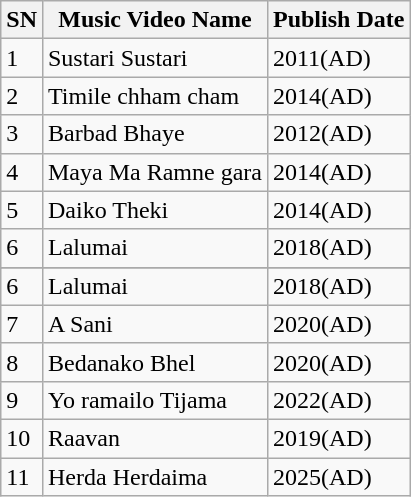<table class="wikitable">
<tr>
<th>SN</th>
<th>Music Video Name</th>
<th>Publish Date</th>
</tr>
<tr>
<td>1</td>
<td>Sustari Sustari</td>
<td>2011(AD)</td>
</tr>
<tr>
<td>2</td>
<td>Timile chham cham</td>
<td>2014(AD)</td>
</tr>
<tr>
<td>3</td>
<td>Barbad Bhaye</td>
<td>2012(AD)</td>
</tr>
<tr>
<td>4</td>
<td>Maya Ma Ramne gara</td>
<td>2014(AD)</td>
</tr>
<tr>
<td>5</td>
<td>Daiko Theki</td>
<td>2014(AD)</td>
</tr>
<tr>
<td>6</td>
<td>Lalumai</td>
<td>2018(AD)</td>
</tr>
<tr>
</tr>
<tr>
<td>6</td>
<td>Lalumai</td>
<td>2018(AD)</td>
</tr>
<tr>
<td>7</td>
<td>A Sani</td>
<td>2020(AD)</td>
</tr>
<tr>
<td>8</td>
<td>Bedanako Bhel</td>
<td>2020(AD)</td>
</tr>
<tr>
<td>9</td>
<td>Yo ramailo Tijama</td>
<td>2022(AD)</td>
</tr>
<tr>
<td>10</td>
<td>Raavan </td>
<td>2019(AD)</td>
</tr>
<tr>
<td>11</td>
<td>Herda Herdaima</td>
<td>2025(AD)</td>
</tr>
</table>
